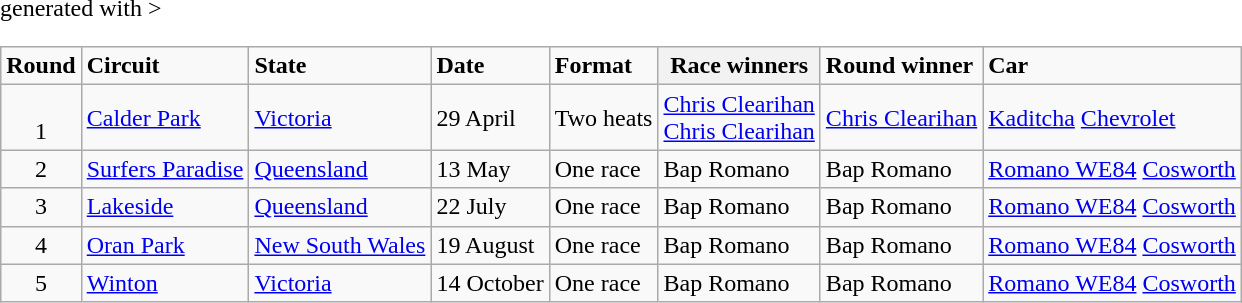<table class="wikitable" <hiddentext>generated with >
<tr style="font-weight:bold">
<td height="14" align="center" valign="bottom">Round</td>
<td>Circuit</td>
<td>State</td>
<td>Date</td>
<td>Format</td>
<th>Race winners</th>
<td>Round winner</td>
<td>Car</td>
</tr>
<tr>
<td height="14" align="center" valign="bottom">1</td>
<td><a href='#'>Calder Park</a></td>
<td><a href='#'>Victoria</a></td>
<td>29 April</td>
<td>Two heats</td>
<td><a href='#'>Chris Clearihan</a><br><a href='#'>Chris Clearihan</a></td>
<td><a href='#'>Chris Clearihan</a></td>
<td><a href='#'>Kaditcha</a> <a href='#'>Chevrolet</a></td>
</tr>
<tr>
<td height="14" align="center" valign="bottom">2</td>
<td><a href='#'>Surfers Paradise</a></td>
<td><a href='#'>Queensland</a></td>
<td>13 May</td>
<td>One race</td>
<td>Bap Romano</td>
<td>Bap Romano</td>
<td><a href='#'>Romano WE84</a> <a href='#'>Cosworth</a></td>
</tr>
<tr>
<td height="14" align="center" valign="bottom">3</td>
<td><a href='#'>Lakeside</a></td>
<td><a href='#'>Queensland</a></td>
<td>22 July</td>
<td>One race</td>
<td>Bap Romano</td>
<td>Bap Romano</td>
<td><a href='#'>Romano WE84</a> <a href='#'>Cosworth</a></td>
</tr>
<tr>
<td height="14" align="center" valign="bottom">4</td>
<td><a href='#'>Oran Park</a></td>
<td><a href='#'>New South Wales</a></td>
<td>19 August</td>
<td>One race</td>
<td>Bap Romano</td>
<td>Bap Romano</td>
<td><a href='#'>Romano WE84</a> <a href='#'>Cosworth</a></td>
</tr>
<tr>
<td height="14" align="center" valign="bottom">5</td>
<td><a href='#'>Winton</a></td>
<td><a href='#'>Victoria</a></td>
<td>14 October</td>
<td>One race</td>
<td>Bap Romano</td>
<td>Bap Romano</td>
<td><a href='#'>Romano WE84</a> <a href='#'>Cosworth</a></td>
</tr>
</table>
